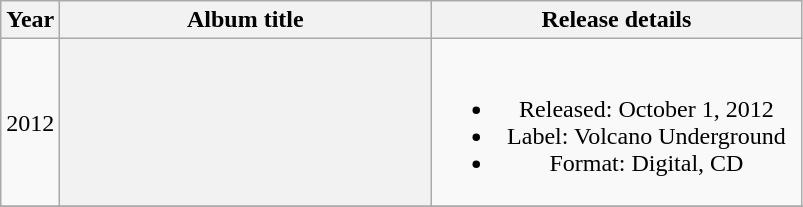<table class="wikitable plainrowheaders" style="text-align:center;">
<tr>
<th>Year</th>
<th scope="col" rowspan="1" style="width:15em;">Album title</th>
<th scope="col" rowspan="1" style="width:15em;">Release details</th>
</tr>
<tr>
<td>2012</td>
<th></th>
<td><br><ul><li>Released: October 1, 2012</li><li>Label: Volcano Underground</li><li>Format:  Digital,  CD</li></ul></td>
</tr>
<tr>
</tr>
</table>
